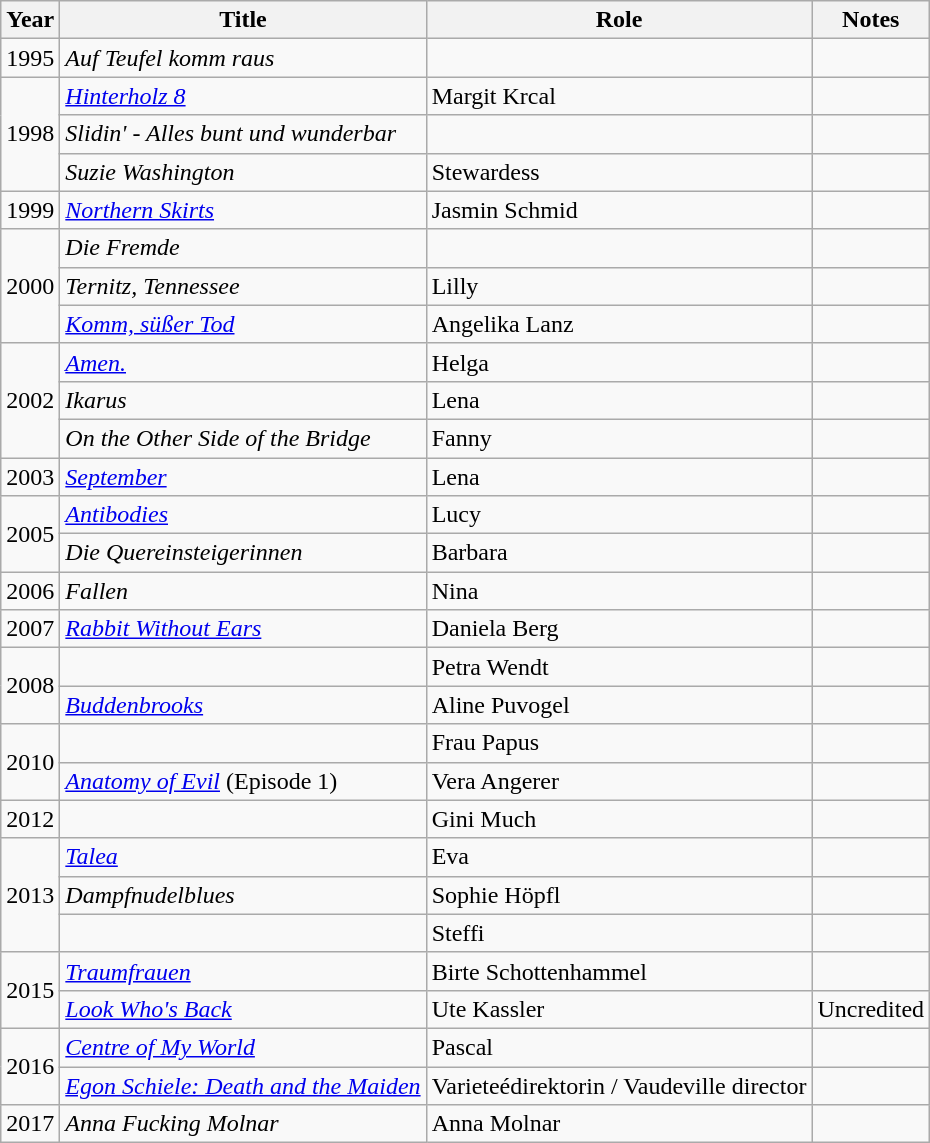<table class="wikitable">
<tr>
<th>Year</th>
<th>Title</th>
<th>Role</th>
<th>Notes</th>
</tr>
<tr>
<td>1995</td>
<td><em>Auf Teufel komm raus</em></td>
<td></td>
<td></td>
</tr>
<tr>
<td rowspan=3>1998</td>
<td><em><a href='#'>Hinterholz 8</a></em></td>
<td>Margit Krcal</td>
<td></td>
</tr>
<tr>
<td><em>Slidin' - Alles bunt und wunderbar</em></td>
<td></td>
<td></td>
</tr>
<tr>
<td><em>Suzie Washington</em></td>
<td>Stewardess</td>
<td></td>
</tr>
<tr>
<td>1999</td>
<td><em><a href='#'>Northern Skirts</a></em></td>
<td>Jasmin Schmid</td>
<td></td>
</tr>
<tr>
<td rowspan=3>2000</td>
<td><em>Die Fremde</em></td>
<td></td>
<td></td>
</tr>
<tr>
<td><em>Ternitz, Tennessee</em></td>
<td>Lilly</td>
<td></td>
</tr>
<tr>
<td><em><a href='#'>Komm, süßer Tod</a></em></td>
<td>Angelika Lanz</td>
</tr>
<tr>
<td rowspan=3>2002</td>
<td><em><a href='#'>Amen.</a></em></td>
<td>Helga</td>
<td></td>
</tr>
<tr>
<td><em>Ikarus</em></td>
<td>Lena</td>
<td></td>
</tr>
<tr>
<td><em>On the Other Side of the Bridge</em></td>
<td>Fanny</td>
<td></td>
</tr>
<tr>
<td>2003</td>
<td><em><a href='#'>September</a></em></td>
<td>Lena</td>
<td></td>
</tr>
<tr>
<td rowspan=2>2005</td>
<td><em><a href='#'>Antibodies</a></em></td>
<td>Lucy</td>
<td></td>
</tr>
<tr>
<td><em>Die Quereinsteigerinnen</em></td>
<td>Barbara</td>
<td></td>
</tr>
<tr>
<td>2006</td>
<td><em>Fallen</em></td>
<td>Nina</td>
<td></td>
</tr>
<tr>
<td>2007</td>
<td><em><a href='#'>Rabbit Without Ears</a></em></td>
<td>Daniela Berg</td>
<td></td>
</tr>
<tr>
<td rowspan=2>2008</td>
<td><em></em></td>
<td>Petra Wendt</td>
<td></td>
</tr>
<tr>
<td><em><a href='#'>Buddenbrooks</a></em></td>
<td>Aline Puvogel</td>
<td></td>
</tr>
<tr>
<td rowspan=2>2010</td>
<td><em></em></td>
<td>Frau Papus</td>
<td></td>
</tr>
<tr>
<td><em><a href='#'>Anatomy of Evil</a></em> (Episode 1)</td>
<td>Vera Angerer</td>
<td></td>
</tr>
<tr>
<td>2012</td>
<td><em></em></td>
<td>Gini Much</td>
<td></td>
</tr>
<tr>
<td rowspan=3>2013</td>
<td><em><a href='#'>Talea</a></em></td>
<td>Eva</td>
<td></td>
</tr>
<tr>
<td><em>Dampfnudelblues</em></td>
<td>Sophie Höpfl</td>
<td></td>
</tr>
<tr>
<td><em></em></td>
<td>Steffi</td>
<td></td>
</tr>
<tr>
<td rowspan=2>2015</td>
<td><em><a href='#'>Traumfrauen</a></em></td>
<td>Birte Schottenhammel</td>
<td></td>
</tr>
<tr>
<td><em><a href='#'>Look Who's Back</a></em></td>
<td>Ute Kassler</td>
<td>Uncredited</td>
</tr>
<tr>
<td rowspan=2>2016</td>
<td><em><a href='#'>Centre of My World</a></em></td>
<td>Pascal</td>
<td></td>
</tr>
<tr>
<td><em><a href='#'>Egon Schiele: Death and the Maiden</a></em></td>
<td>Varieteédirektorin / Vaudeville director</td>
<td></td>
</tr>
<tr>
<td>2017</td>
<td><em>Anna Fucking Molnar</em></td>
<td>Anna Molnar</td>
<td></td>
</tr>
</table>
